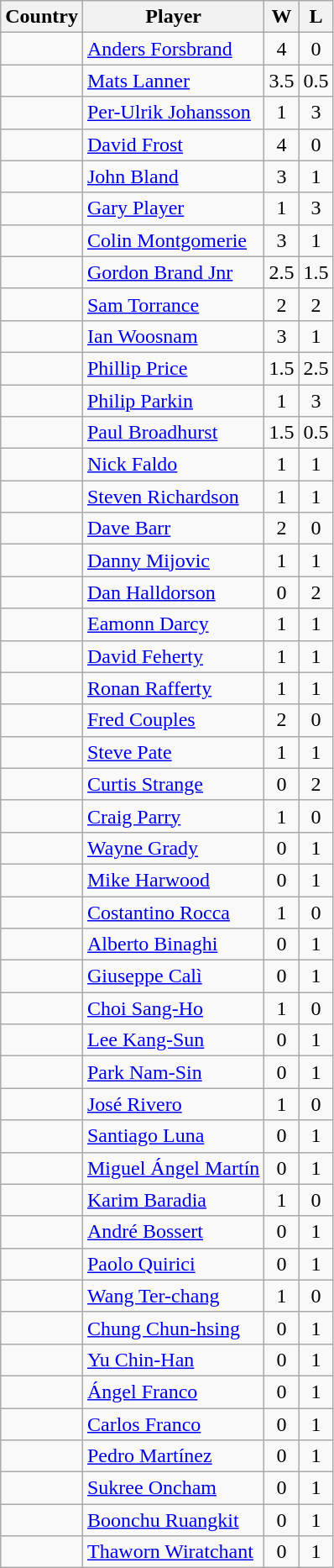<table class="wikitable sortable">
<tr>
<th>Country</th>
<th>Player</th>
<th>W</th>
<th>L</th>
</tr>
<tr>
<td></td>
<td><a href='#'>Anders Forsbrand</a></td>
<td align=center>4</td>
<td align=center>0</td>
</tr>
<tr>
<td></td>
<td><a href='#'>Mats Lanner</a></td>
<td align=center>3.5</td>
<td align=center>0.5</td>
</tr>
<tr>
<td></td>
<td><a href='#'>Per-Ulrik Johansson</a></td>
<td align=center>1</td>
<td align=center>3</td>
</tr>
<tr>
<td></td>
<td><a href='#'>David Frost</a></td>
<td align=center>4</td>
<td align=center>0</td>
</tr>
<tr>
<td></td>
<td><a href='#'>John Bland</a></td>
<td align=center>3</td>
<td align=center>1</td>
</tr>
<tr>
<td></td>
<td><a href='#'>Gary Player</a></td>
<td align=center>1</td>
<td align=center>3</td>
</tr>
<tr>
<td></td>
<td><a href='#'>Colin Montgomerie</a></td>
<td align=center>3</td>
<td align=center>1</td>
</tr>
<tr>
<td></td>
<td><a href='#'>Gordon Brand Jnr</a></td>
<td align=center>2.5</td>
<td align=center>1.5</td>
</tr>
<tr>
<td></td>
<td><a href='#'>Sam Torrance</a></td>
<td align=center>2</td>
<td align=center>2</td>
</tr>
<tr>
<td></td>
<td><a href='#'>Ian Woosnam</a></td>
<td align=center>3</td>
<td align=center>1</td>
</tr>
<tr>
<td></td>
<td><a href='#'>Phillip Price</a></td>
<td align=center>1.5</td>
<td align=center>2.5</td>
</tr>
<tr>
<td></td>
<td><a href='#'>Philip Parkin</a></td>
<td align=center>1</td>
<td align=center>3</td>
</tr>
<tr>
<td></td>
<td><a href='#'>Paul Broadhurst</a></td>
<td align=center>1.5</td>
<td align=center>0.5</td>
</tr>
<tr>
<td></td>
<td><a href='#'>Nick Faldo</a></td>
<td align=center>1</td>
<td align=center>1</td>
</tr>
<tr>
<td></td>
<td><a href='#'>Steven Richardson</a></td>
<td align=center>1</td>
<td align=center>1</td>
</tr>
<tr>
<td></td>
<td><a href='#'>Dave Barr</a></td>
<td align=center>2</td>
<td align=center>0</td>
</tr>
<tr>
<td></td>
<td><a href='#'>Danny Mijovic</a></td>
<td align=center>1</td>
<td align=center>1</td>
</tr>
<tr>
<td></td>
<td><a href='#'>Dan Halldorson</a></td>
<td align=center>0</td>
<td align=center>2</td>
</tr>
<tr>
<td></td>
<td><a href='#'>Eamonn Darcy</a></td>
<td align=center>1</td>
<td align=center>1</td>
</tr>
<tr>
<td></td>
<td><a href='#'>David Feherty</a></td>
<td align=center>1</td>
<td align=center>1</td>
</tr>
<tr>
<td></td>
<td><a href='#'>Ronan Rafferty</a></td>
<td align=center>1</td>
<td align=center>1</td>
</tr>
<tr>
<td></td>
<td><a href='#'>Fred Couples</a></td>
<td align=center>2</td>
<td align=center>0</td>
</tr>
<tr>
<td></td>
<td><a href='#'>Steve Pate</a></td>
<td align=center>1</td>
<td align=center>1</td>
</tr>
<tr>
<td></td>
<td><a href='#'>Curtis Strange</a></td>
<td align=center>0</td>
<td align=center>2</td>
</tr>
<tr>
<td></td>
<td><a href='#'>Craig Parry</a></td>
<td align=center>1</td>
<td align=center>0</td>
</tr>
<tr>
<td></td>
<td><a href='#'>Wayne Grady</a></td>
<td align=center>0</td>
<td align=center>1</td>
</tr>
<tr>
<td></td>
<td><a href='#'>Mike Harwood</a></td>
<td align=center>0</td>
<td align=center>1</td>
</tr>
<tr>
<td></td>
<td><a href='#'>Costantino Rocca</a></td>
<td align=center>1</td>
<td align=center>0</td>
</tr>
<tr>
<td></td>
<td><a href='#'>Alberto Binaghi</a></td>
<td align=center>0</td>
<td align=center>1</td>
</tr>
<tr>
<td></td>
<td><a href='#'>Giuseppe Calì</a></td>
<td align=center>0</td>
<td align=center>1</td>
</tr>
<tr>
<td></td>
<td><a href='#'>Choi Sang-Ho</a></td>
<td align=center>1</td>
<td align=center>0</td>
</tr>
<tr>
<td></td>
<td><a href='#'>Lee Kang-Sun</a></td>
<td align=center>0</td>
<td align=center>1</td>
</tr>
<tr>
<td></td>
<td><a href='#'>Park Nam-Sin</a></td>
<td align=center>0</td>
<td align=center>1</td>
</tr>
<tr>
<td></td>
<td><a href='#'>José Rivero</a></td>
<td align=center>1</td>
<td align=center>0</td>
</tr>
<tr>
<td></td>
<td><a href='#'>Santiago Luna</a></td>
<td align=center>0</td>
<td align=center>1</td>
</tr>
<tr>
<td></td>
<td><a href='#'>Miguel Ángel Martín</a></td>
<td align=center>0</td>
<td align=center>1</td>
</tr>
<tr>
<td></td>
<td><a href='#'>Karim Baradia</a></td>
<td align=center>1</td>
<td align=center>0</td>
</tr>
<tr>
<td></td>
<td><a href='#'>André Bossert</a></td>
<td align=center>0</td>
<td align=center>1</td>
</tr>
<tr>
<td></td>
<td><a href='#'>Paolo Quirici</a></td>
<td align=center>0</td>
<td align=center>1</td>
</tr>
<tr>
<td></td>
<td><a href='#'>Wang Ter-chang</a></td>
<td align=center>1</td>
<td align=center>0</td>
</tr>
<tr>
<td></td>
<td><a href='#'>Chung Chun-hsing</a></td>
<td align=center>0</td>
<td align=center>1</td>
</tr>
<tr>
<td></td>
<td><a href='#'>Yu Chin-Han</a></td>
<td align=center>0</td>
<td align=center>1</td>
</tr>
<tr>
<td></td>
<td><a href='#'>Ángel Franco</a></td>
<td align=center>0</td>
<td align=center>1</td>
</tr>
<tr>
<td></td>
<td><a href='#'>Carlos Franco</a></td>
<td align=center>0</td>
<td align=center>1</td>
</tr>
<tr>
<td></td>
<td><a href='#'>Pedro Martínez</a></td>
<td align=center>0</td>
<td align=center>1</td>
</tr>
<tr>
<td></td>
<td><a href='#'>Sukree Oncham</a></td>
<td align=center>0</td>
<td align=center>1</td>
</tr>
<tr>
<td></td>
<td><a href='#'>Boonchu Ruangkit</a></td>
<td align=center>0</td>
<td align=center>1</td>
</tr>
<tr>
<td></td>
<td><a href='#'>Thaworn Wiratchant</a></td>
<td align=center>0</td>
<td align=center>1</td>
</tr>
</table>
